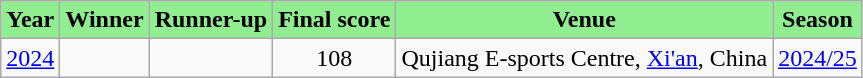<table class="wikitable">
<tr>
<th style="text-align: center; background-color: #90EE90">Year</th>
<th style="text-align: center; background-color: #90EE90">Winner</th>
<th style="text-align: center; background-color: #90EE90">Runner-up</th>
<th style="text-align: center; background-color: #90EE90">Final score</th>
<th style="text-align: center; background-color: #90EE90">Venue</th>
<th style="text-align: center; background-color: #90EE90">Season</th>
</tr>
<tr>
<td><a href='#'>2024</a></td>
<td></td>
<td></td>
<td style="text-align: center">108</td>
<td>Qujiang E-sports Centre, <a href='#'>Xi'an</a>, China</td>
<td><a href='#'>2024/25</a></td>
</tr>
</table>
